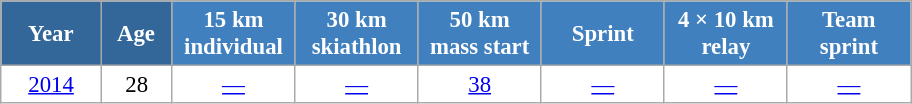<table class="wikitable" style="font-size:95%; text-align:center; border:grey solid 1px; border-collapse:collapse; background:#ffffff;">
<tr>
<th style="background-color:#369; color:white; width:60px;"> Year </th>
<th style="background-color:#369; color:white; width:40px;"> Age </th>
<th style="background-color:#4180be; color:white; width:75px;"> 15 km <br> individual </th>
<th style="background-color:#4180be; color:white; width:75px;"> 30 km <br> skiathlon </th>
<th style="background-color:#4180be; color:white; width:75px;"> 50 km <br> mass start </th>
<th style="background-color:#4180be; color:white; width:75px;"> Sprint </th>
<th style="background-color:#4180be; color:white; width:75px;"> 4 × 10 km <br> relay </th>
<th style="background-color:#4180be; color:white; width:75px;"> Team <br> sprint </th>
</tr>
<tr>
<td><a href='#'>2014</a></td>
<td>28</td>
<td><a href='#'>—</a></td>
<td><a href='#'>—</a></td>
<td><a href='#'>38</a></td>
<td><a href='#'>—</a></td>
<td><a href='#'>—</a></td>
<td><a href='#'>—</a></td>
</tr>
</table>
